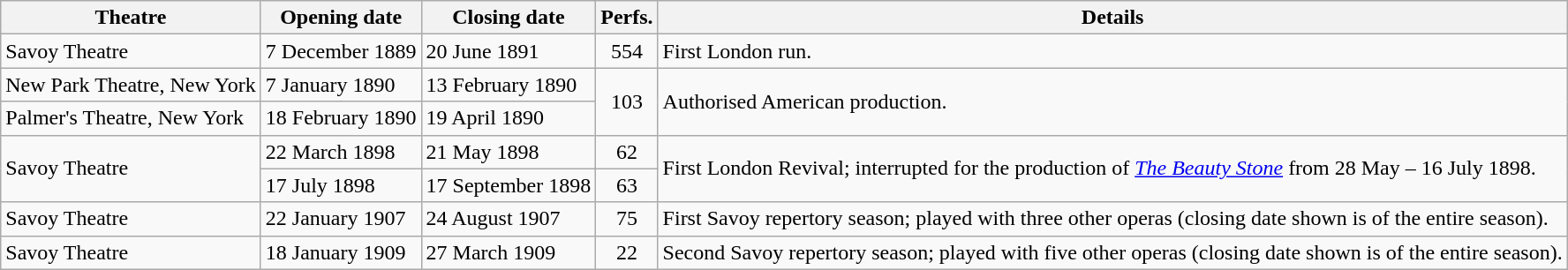<table class="wikitable">
<tr>
<th>Theatre</th>
<th>Opening date</th>
<th>Closing date</th>
<th>Perfs.</th>
<th>Details</th>
</tr>
<tr>
<td nowrap>Savoy Theatre</td>
<td>7 December 1889</td>
<td nowrap>20 June 1891</td>
<td align=center>554</td>
<td>First London run.</td>
</tr>
<tr>
<td nowrap>New Park Theatre, New York</td>
<td>7 January 1890</td>
<td>13 February 1890</td>
<td align=center rowspan=2>103</td>
<td rowspan=2>Authorised American production.</td>
</tr>
<tr>
<td nowrap>Palmer's Theatre, New York</td>
<td nowrap>18 February 1890</td>
<td>19 April 1890</td>
</tr>
<tr>
<td rowspan=2>Savoy Theatre</td>
<td>22 March 1898</td>
<td>21 May 1898</td>
<td align=center>62</td>
<td rowspan=2>First London Revival; interrupted for the production of <em><a href='#'>The Beauty Stone</a></em> from 28 May – 16 July 1898.</td>
</tr>
<tr>
<td>17 July 1898</td>
<td nowrap>17 September 1898</td>
<td align=center>63</td>
</tr>
<tr>
<td>Savoy Theatre</td>
<td nowrap>22 January 1907</td>
<td nowrap>24 August 1907</td>
<td align=center>75</td>
<td>First Savoy repertory season; played with three other operas (closing date shown is of the entire season).</td>
</tr>
<tr>
<td>Savoy Theatre</td>
<td>18 January 1909</td>
<td>27 March 1909</td>
<td align=center>22</td>
<td>Second Savoy repertory season; played with five other operas (closing date shown is of the entire season).</td>
</tr>
</table>
